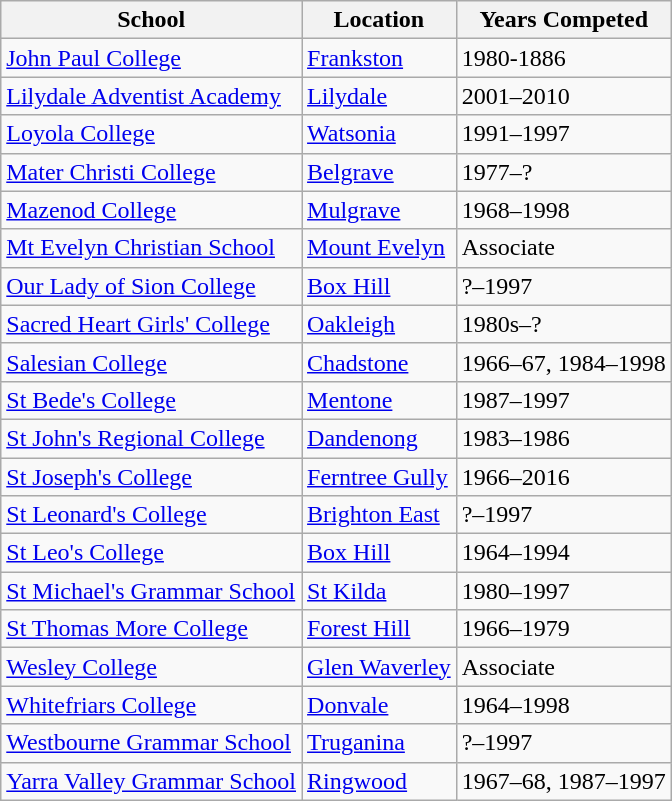<table class="wikitable sortable">
<tr>
<th>School</th>
<th>Location</th>
<th>Years Competed</th>
</tr>
<tr>
<td><a href='#'>John Paul College</a></td>
<td><a href='#'>Frankston</a></td>
<td>1980-1886</td>
</tr>
<tr>
<td><a href='#'>Lilydale Adventist Academy</a></td>
<td><a href='#'>Lilydale</a></td>
<td>2001–2010</td>
</tr>
<tr>
<td><a href='#'>Loyola College</a></td>
<td><a href='#'>Watsonia</a></td>
<td>1991–1997</td>
</tr>
<tr>
<td><a href='#'>Mater Christi College</a></td>
<td><a href='#'>Belgrave</a></td>
<td>1977–?</td>
</tr>
<tr>
<td><a href='#'>Mazenod College</a></td>
<td><a href='#'>Mulgrave</a></td>
<td>1968–1998</td>
</tr>
<tr>
<td><a href='#'>Mt Evelyn Christian School</a></td>
<td><a href='#'>Mount Evelyn</a></td>
<td>Associate</td>
</tr>
<tr>
<td><a href='#'>Our Lady of Sion College</a></td>
<td><a href='#'>Box Hill</a></td>
<td>?–1997</td>
</tr>
<tr>
<td><a href='#'>Sacred Heart Girls' College</a></td>
<td><a href='#'>Oakleigh</a></td>
<td>1980s–?</td>
</tr>
<tr>
<td><a href='#'>Salesian College</a></td>
<td><a href='#'>Chadstone</a></td>
<td>1966–67, 1984–1998</td>
</tr>
<tr>
<td><a href='#'>St Bede's College</a></td>
<td><a href='#'>Mentone</a></td>
<td>1987–1997</td>
</tr>
<tr>
<td><a href='#'>St John's Regional College</a></td>
<td><a href='#'>Dandenong</a></td>
<td>1983–1986</td>
</tr>
<tr>
<td><a href='#'>St Joseph's College</a></td>
<td><a href='#'>Ferntree Gully</a></td>
<td>1966–2016</td>
</tr>
<tr>
<td><a href='#'>St Leonard's College</a></td>
<td><a href='#'>Brighton East</a></td>
<td>?–1997</td>
</tr>
<tr>
<td><a href='#'>St Leo's College</a></td>
<td><a href='#'>Box Hill</a></td>
<td>1964–1994</td>
</tr>
<tr>
<td><a href='#'>St Michael's Grammar School</a></td>
<td><a href='#'>St Kilda</a></td>
<td>1980–1997</td>
</tr>
<tr>
<td><a href='#'>St Thomas More College</a></td>
<td><a href='#'>Forest Hill</a></td>
<td>1966–1979</td>
</tr>
<tr>
<td><a href='#'>Wesley College</a></td>
<td><a href='#'>Glen Waverley</a></td>
<td>Associate</td>
</tr>
<tr>
<td><a href='#'>Whitefriars College</a></td>
<td><a href='#'>Donvale</a></td>
<td>1964–1998</td>
</tr>
<tr>
<td><a href='#'>Westbourne Grammar School</a></td>
<td><a href='#'>Truganina</a></td>
<td>?–1997</td>
</tr>
<tr>
<td><a href='#'>Yarra Valley Grammar School</a></td>
<td><a href='#'>Ringwood</a></td>
<td>1967–68, 1987–1997</td>
</tr>
</table>
